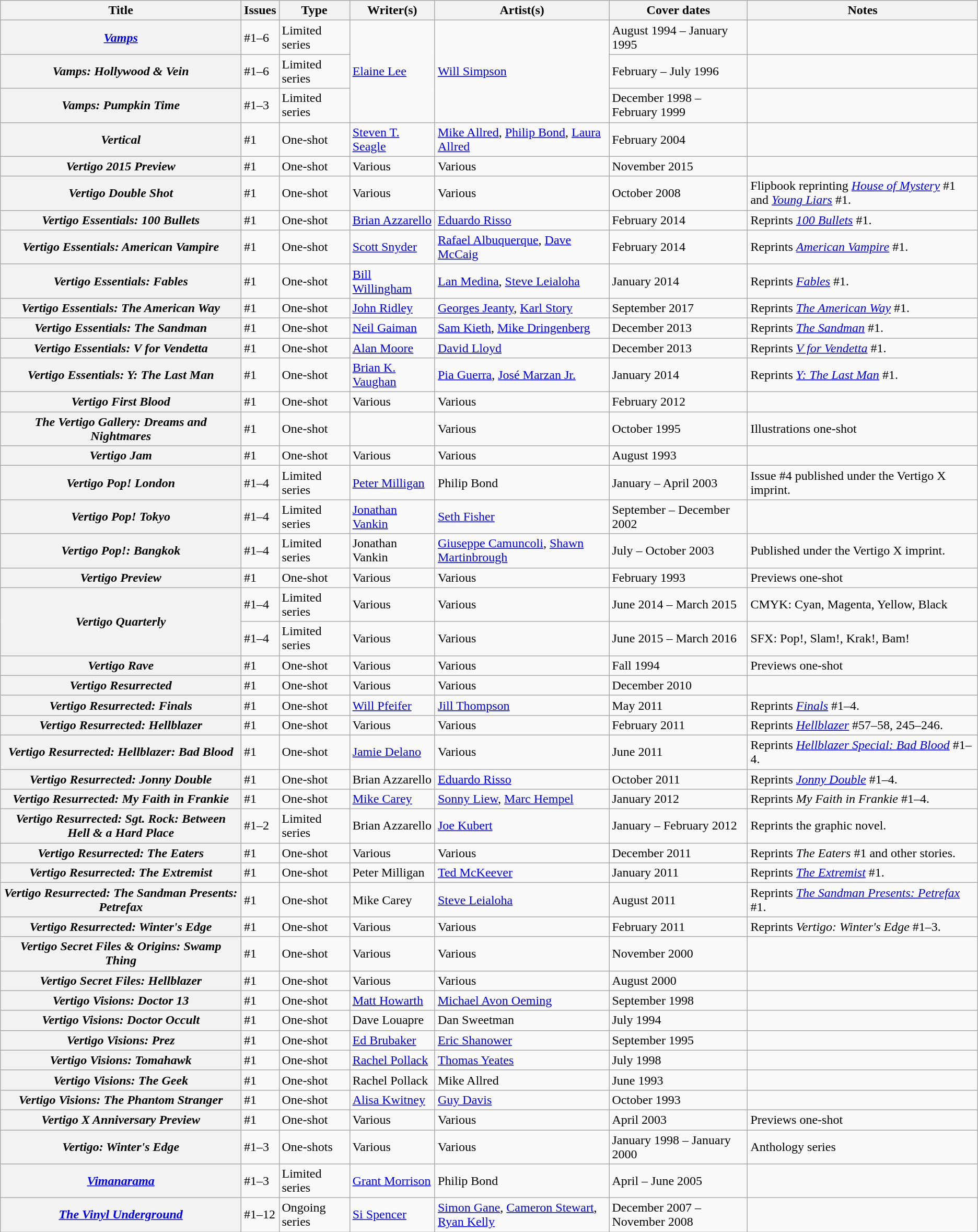<table class="wikitable">
<tr>
<th>Title</th>
<th>Issues</th>
<th>Type</th>
<th>Writer(s)</th>
<th>Artist(s)</th>
<th>Cover dates</th>
<th>Notes</th>
</tr>
<tr>
<th><em><a href='#'>Vamps</a></em></th>
<td>#1–6</td>
<td>Limited series</td>
<td rowspan="3"><a href='#'>Elaine Lee</a></td>
<td rowspan="3"><a href='#'>Will Simpson</a></td>
<td>August 1994 – January 1995</td>
<td></td>
</tr>
<tr>
<th><em>Vamps: Hollywood & Vein</em></th>
<td>#1–6</td>
<td>Limited series</td>
<td>February – July 1996</td>
<td></td>
</tr>
<tr>
<th><em>Vamps: Pumpkin Time</em></th>
<td>#1–3</td>
<td>Limited series</td>
<td>December 1998 – February 1999</td>
<td></td>
</tr>
<tr>
<th><em>Vertical</em></th>
<td>#1</td>
<td>One-shot</td>
<td><a href='#'>Steven T. Seagle</a></td>
<td><a href='#'>Mike Allred</a>, <a href='#'>Philip Bond</a>, <a href='#'>Laura Allred</a></td>
<td>February 2004</td>
<td></td>
</tr>
<tr>
<th><em>Vertigo 2015 Preview</em></th>
<td>#1</td>
<td>One-shot</td>
<td>Various</td>
<td>Various</td>
<td>November 2015</td>
<td></td>
</tr>
<tr>
<th><em>Vertigo Double Shot</em></th>
<td>#1</td>
<td>One-shot</td>
<td>Various</td>
<td>Various</td>
<td>October 2008</td>
<td>Flipbook reprinting <em><a href='#'>House of Mystery</a></em> #1 and <em><a href='#'>Young Liars</a></em> #1.</td>
</tr>
<tr>
<th><em>Vertigo Essentials: 100 Bullets</em></th>
<td>#1</td>
<td>One-shot</td>
<td><a href='#'>Brian Azzarello</a></td>
<td><a href='#'>Eduardo Risso</a></td>
<td>February 2014</td>
<td>Reprints <em><a href='#'>100 Bullets</a></em> #1.</td>
</tr>
<tr>
<th><em>Vertigo Essentials: American Vampire</em></th>
<td>#1</td>
<td>One-shot</td>
<td><a href='#'>Scott Snyder</a></td>
<td><a href='#'>Rafael Albuquerque</a>, <a href='#'>Dave McCaig</a></td>
<td>February 2014</td>
<td>Reprints <em><a href='#'>American Vampire</a></em> #1.</td>
</tr>
<tr>
<th><em>Vertigo Essentials: Fables</em></th>
<td>#1</td>
<td>One-shot</td>
<td><a href='#'>Bill Willingham</a></td>
<td><a href='#'>Lan Medina</a>, <a href='#'>Steve Leialoha</a></td>
<td>January 2014</td>
<td>Reprints <em><a href='#'>Fables</a></em> #1.</td>
</tr>
<tr>
<th><em>Vertigo Essentials: The American Way</em></th>
<td>#1</td>
<td>One-shot</td>
<td><a href='#'>John Ridley</a></td>
<td><a href='#'>Georges Jeanty</a>, <a href='#'>Karl Story</a></td>
<td>September 2017</td>
<td>Reprints <em><a href='#'>The American Way</a></em> #1.</td>
</tr>
<tr>
<th><em>Vertigo Essentials: The Sandman</em></th>
<td>#1</td>
<td>One-shot</td>
<td><a href='#'>Neil Gaiman</a></td>
<td><a href='#'>Sam Kieth</a>, <a href='#'>Mike Dringenberg</a></td>
<td>December 2013</td>
<td>Reprints <em><a href='#'>The Sandman</a></em> #1.</td>
</tr>
<tr>
<th><em>Vertigo Essentials: V for Vendetta</em></th>
<td>#1</td>
<td>One-shot</td>
<td><a href='#'>Alan Moore</a></td>
<td><a href='#'>David Lloyd</a></td>
<td>December 2013</td>
<td>Reprints <em><a href='#'>V for Vendetta</a></em> #1.</td>
</tr>
<tr>
<th><em>Vertigo Essentials: Y: The Last Man</em></th>
<td>#1</td>
<td>One-shot</td>
<td><a href='#'>Brian K. Vaughan</a></td>
<td><a href='#'>Pia Guerra</a>, <a href='#'>José Marzan Jr.</a></td>
<td>January 2014</td>
<td>Reprints <em><a href='#'>Y: The Last Man</a></em> #1.</td>
</tr>
<tr>
<th><em>Vertigo First Blood</em></th>
<td>#1</td>
<td>One-shot</td>
<td>Various</td>
<td>Various</td>
<td>February 2012</td>
<td></td>
</tr>
<tr>
<th><em>The Vertigo Gallery: Dreams and Nightmares</em></th>
<td>#1</td>
<td>One-shot</td>
<td></td>
<td>Various</td>
<td>October 1995</td>
<td>Illustrations one-shot</td>
</tr>
<tr>
<th><em>Vertigo Jam</em></th>
<td>#1</td>
<td>One-shot</td>
<td>Various</td>
<td>Various</td>
<td>August 1993</td>
<td></td>
</tr>
<tr>
<th><em>Vertigo Pop! London</em></th>
<td>#1–4</td>
<td>Limited series</td>
<td><a href='#'>Peter Milligan</a></td>
<td>Philip Bond</td>
<td>January – April 2003</td>
<td>Issue #4 published under the Vertigo X imprint.</td>
</tr>
<tr>
<th><em>Vertigo Pop! Tokyo</em></th>
<td>#1–4</td>
<td>Limited series</td>
<td><a href='#'>Jonathan Vankin</a></td>
<td><a href='#'>Seth Fisher</a></td>
<td>September – December 2002</td>
<td></td>
</tr>
<tr>
<th><em>Vertigo Pop!: Bangkok</em></th>
<td>#1–4</td>
<td>Limited series</td>
<td>Jonathan Vankin</td>
<td><a href='#'>Giuseppe Camuncoli</a>, <a href='#'>Shawn Martinbrough</a></td>
<td>July – October 2003</td>
<td>Published under the Vertigo X imprint.</td>
</tr>
<tr>
<th><em>Vertigo Preview</em></th>
<td>#1</td>
<td>One-shot</td>
<td>Various</td>
<td>Various</td>
<td>February 1993</td>
<td>Previews one-shot</td>
</tr>
<tr>
<th rowspan="2"><em>Vertigo Quarterly</em></th>
<td>#1–4</td>
<td>Limited series</td>
<td>Various</td>
<td>Various</td>
<td>June 2014 – March 2015</td>
<td>CMYK: Cyan, Magenta, Yellow, Black</td>
</tr>
<tr>
<td>#1–4</td>
<td>Limited series</td>
<td>Various</td>
<td>Various</td>
<td>June 2015 – March 2016</td>
<td>SFX: Pop!, Slam!, Krak!, Bam!</td>
</tr>
<tr>
<th><em>Vertigo Rave</em></th>
<td>#1</td>
<td>One-shot</td>
<td>Various</td>
<td>Various</td>
<td>Fall 1994</td>
<td>Previews one-shot</td>
</tr>
<tr>
<th><em>Vertigo Resurrected</em></th>
<td>#1</td>
<td>One-shot</td>
<td>Various</td>
<td>Various</td>
<td>December 2010</td>
<td></td>
</tr>
<tr>
<th><em>Vertigo Resurrected: Finals</em></th>
<td>#1</td>
<td>One-shot</td>
<td><a href='#'>Will Pfeifer</a></td>
<td><a href='#'>Jill Thompson</a></td>
<td>May 2011</td>
<td>Reprints <em><a href='#'>Finals</a></em> #1–4.</td>
</tr>
<tr>
<th><em>Vertigo Resurrected: Hellblazer</em></th>
<td>#1</td>
<td>One-shot</td>
<td>Various</td>
<td>Various</td>
<td>February 2011</td>
<td>Reprints <em><a href='#'>Hellblazer</a></em> #57–58, 245–246.</td>
</tr>
<tr>
<th><em>Vertigo Resurrected: Hellblazer: Bad Blood</em></th>
<td>#1</td>
<td>One-shot</td>
<td><a href='#'>Jamie Delano</a></td>
<td>Various</td>
<td>June 2011</td>
<td>Reprints <em><a href='#'>Hellblazer Special: Bad Blood</a></em> #1–4.</td>
</tr>
<tr>
<th><em>Vertigo Resurrected: Jonny Double</em></th>
<td>#1</td>
<td>One-shot</td>
<td>Brian Azzarello</td>
<td><a href='#'>Eduardo Risso</a></td>
<td>October 2011</td>
<td>Reprints <em><a href='#'>Jonny Double</a></em> #1–4.</td>
</tr>
<tr>
<th><em>Vertigo Resurrected: My Faith in Frankie</em></th>
<td>#1</td>
<td>One-shot</td>
<td><a href='#'>Mike Carey</a></td>
<td><a href='#'>Sonny Liew</a>, <a href='#'>Marc Hempel</a></td>
<td>January 2012</td>
<td>Reprints <em>My Faith in Frankie</em> #1–4.</td>
</tr>
<tr>
<th><em>Vertigo Resurrected: Sgt. Rock: Between Hell & a Hard Place</em></th>
<td>#1–2</td>
<td>Limited series</td>
<td>Brian Azzarello</td>
<td><a href='#'>Joe Kubert</a></td>
<td>January – February 2012</td>
<td>Reprints the graphic novel.</td>
</tr>
<tr>
<th><em>Vertigo Resurrected: The Eaters</em></th>
<td>#1</td>
<td>One-shot</td>
<td>Various</td>
<td>Various</td>
<td>December 2011</td>
<td>Reprints <em>The Eaters</em> #1 and other stories.</td>
</tr>
<tr>
<th><em>Vertigo Resurrected: The Extremist</em></th>
<td>#1</td>
<td>One-shot</td>
<td>Peter Milligan</td>
<td><a href='#'>Ted McKeever</a></td>
<td>January 2011</td>
<td>Reprints <em><a href='#'>The Extremist</a></em> #1.</td>
</tr>
<tr>
<th><em>Vertigo Resurrected: The Sandman Presents: Petrefax</em></th>
<td>#1</td>
<td>One-shot</td>
<td>Mike Carey</td>
<td><a href='#'>Steve Leialoha</a></td>
<td>August 2011</td>
<td>Reprints <em><a href='#'>The Sandman Presents: Petrefax</a></em> #1.</td>
</tr>
<tr>
<th><em>Vertigo Resurrected: Winter's Edge</em></th>
<td>#1</td>
<td>One-shot</td>
<td>Various</td>
<td>Various</td>
<td>February 2011</td>
<td>Reprints <em>Vertigo: Winter's Edge</em> #1–3.</td>
</tr>
<tr>
<th><em>Vertigo Secret Files & Origins: Swamp Thing</em></th>
<td>#1</td>
<td>One-shot</td>
<td>Various</td>
<td>Various</td>
<td>November 2000</td>
<td></td>
</tr>
<tr>
<th><em>Vertigo Secret Files: Hellblazer</em></th>
<td>#1</td>
<td>One-shot</td>
<td>Various</td>
<td>Various</td>
<td>August 2000</td>
<td></td>
</tr>
<tr>
<th><em>Vertigo Visions: Doctor 13</em></th>
<td>#1</td>
<td>One-shot</td>
<td><a href='#'>Matt Howarth</a></td>
<td><a href='#'>Michael Avon Oeming</a></td>
<td>September 1998</td>
<td></td>
</tr>
<tr>
<th><em>Vertigo Visions: Doctor Occult</em></th>
<td>#1</td>
<td>One-shot</td>
<td>Dave Louapre</td>
<td>Dan Sweetman</td>
<td>July 1994</td>
<td></td>
</tr>
<tr>
<th><em>Vertigo Visions: Prez</em></th>
<td>#1</td>
<td>One-shot</td>
<td><a href='#'>Ed Brubaker</a></td>
<td><a href='#'>Eric Shanower</a></td>
<td>September 1995</td>
<td></td>
</tr>
<tr>
<th><em>Vertigo Visions: Tomahawk</em></th>
<td>#1</td>
<td>One-shot</td>
<td><a href='#'>Rachel Pollack</a></td>
<td><a href='#'>Thomas Yeates</a></td>
<td>July 1998</td>
<td></td>
</tr>
<tr>
<th><em>Vertigo Visions: The Geek</em></th>
<td>#1</td>
<td>One-shot</td>
<td>Rachel Pollack</td>
<td>Mike Allred</td>
<td>June 1993</td>
<td></td>
</tr>
<tr>
<th><em>Vertigo Visions: The Phantom Stranger</em></th>
<td>#1</td>
<td>One-shot</td>
<td><a href='#'>Alisa Kwitney</a></td>
<td><a href='#'>Guy Davis</a></td>
<td>October 1993</td>
<td></td>
</tr>
<tr>
<th><em>Vertigo X Anniversary Preview</em></th>
<td>#1</td>
<td>One-shot</td>
<td>Various</td>
<td>Various</td>
<td>April 2003</td>
<td>Previews one-shot</td>
</tr>
<tr>
<th><em>Vertigo: Winter's Edge</em></th>
<td>#1–3</td>
<td>One-shots</td>
<td>Various</td>
<td>Various</td>
<td>January 1998 – January 2000</td>
<td>Anthology series</td>
</tr>
<tr>
<th><em><a href='#'>Vimanarama</a></em></th>
<td>#1–3</td>
<td>Limited series</td>
<td><a href='#'>Grant Morrison</a></td>
<td>Philip Bond</td>
<td>April – June 2005</td>
<td></td>
</tr>
<tr>
<th><em><a href='#'>The Vinyl Underground</a></em></th>
<td>#1–12</td>
<td>Ongoing series</td>
<td><a href='#'>Si Spencer</a></td>
<td><a href='#'>Simon Gane</a>, <a href='#'>Cameron Stewart</a>, <a href='#'>Ryan Kelly</a></td>
<td>December 2007 – November 2008</td>
<td></td>
</tr>
</table>
